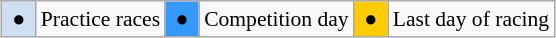<table class="wikitable" style="margin:0.5em auto; font-size:90%;position:relative;">
<tr>
<td bgcolor=#cedff2 align=center> ● </td>
<td>Practice races</td>
<td bgcolor=#3399ff align=center> ● </td>
<td>Competition day</td>
<td bgcolor=#ffcc00 align=center> ● </td>
<td>Last day of racing</td>
</tr>
</table>
